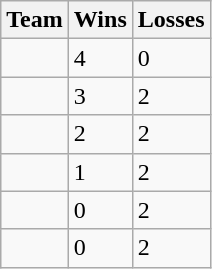<table class=wikitable>
<tr>
<th>Team</th>
<th>Wins</th>
<th>Losses</th>
</tr>
<tr>
<td><strong></strong></td>
<td>4</td>
<td>0</td>
</tr>
<tr>
<td></td>
<td>3</td>
<td>2</td>
</tr>
<tr>
<td></td>
<td>2</td>
<td>2</td>
</tr>
<tr>
<td></td>
<td>1</td>
<td>2</td>
</tr>
<tr>
<td></td>
<td>0</td>
<td>2</td>
</tr>
<tr>
<td></td>
<td>0</td>
<td>2</td>
</tr>
</table>
